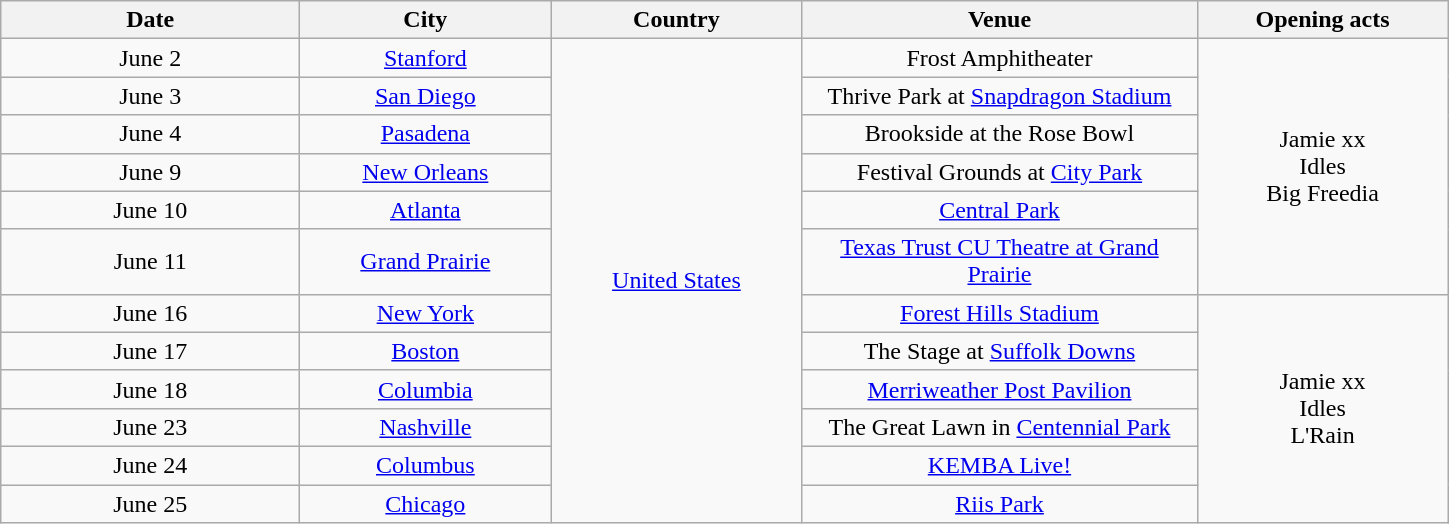<table class="wikitable plainrowheaders" style="text-align:center;">
<tr>
<th scope="col" style="width:12em;">Date</th>
<th scope="col" style="width:10em;">City</th>
<th scope="col" style="width:10em;">Country</th>
<th scope="col" style="width:16em;">Venue</th>
<th scope="col" style="width:10em;">Opening acts</th>
</tr>
<tr>
<td>June 2</td>
<td><a href='#'>Stanford</a></td>
<td rowspan="12"><a href='#'>United States</a></td>
<td>Frost Amphitheater</td>
<td rowspan="6">Jamie xx<br>Idles<br>Big Freedia</td>
</tr>
<tr>
<td>June 3</td>
<td><a href='#'>San Diego</a></td>
<td>Thrive Park at <a href='#'>Snapdragon Stadium</a></td>
</tr>
<tr>
<td>June 4</td>
<td><a href='#'>Pasadena</a></td>
<td>Brookside at the Rose Bowl</td>
</tr>
<tr>
<td>June 9</td>
<td><a href='#'>New Orleans</a></td>
<td>Festival Grounds at <a href='#'>City Park</a></td>
</tr>
<tr>
<td>June 10</td>
<td><a href='#'>Atlanta</a></td>
<td><a href='#'>Central Park</a></td>
</tr>
<tr>
<td>June 11</td>
<td><a href='#'>Grand Prairie</a></td>
<td><a href='#'>Texas Trust CU Theatre at Grand Prairie</a></td>
</tr>
<tr>
<td>June 16</td>
<td><a href='#'>New York</a></td>
<td><a href='#'>Forest Hills Stadium</a></td>
<td rowspan="6">Jamie xx<br>Idles<br>L'Rain</td>
</tr>
<tr>
<td>June 17</td>
<td><a href='#'>Boston</a></td>
<td>The Stage at <a href='#'>Suffolk Downs</a></td>
</tr>
<tr>
<td>June 18</td>
<td><a href='#'>Columbia</a></td>
<td><a href='#'>Merriweather Post Pavilion</a></td>
</tr>
<tr>
<td>June 23</td>
<td><a href='#'>Nashville</a></td>
<td>The Great Lawn in <a href='#'>Centennial Park</a></td>
</tr>
<tr>
<td>June 24</td>
<td><a href='#'>Columbus</a></td>
<td><a href='#'>KEMBA Live!</a></td>
</tr>
<tr>
<td>June 25</td>
<td><a href='#'>Chicago</a></td>
<td><a href='#'>Riis Park</a></td>
</tr>
</table>
